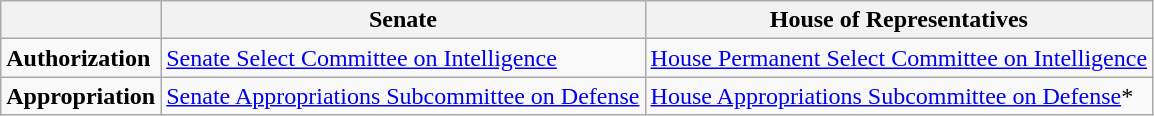<table class="wikitable">
<tr>
<th></th>
<th>Senate</th>
<th>House of Representatives</th>
</tr>
<tr>
<td><strong>Authorization</strong></td>
<td><a href='#'>Senate Select Committee on Intelligence</a></td>
<td><a href='#'>House Permanent Select Committee on Intelligence</a></td>
</tr>
<tr>
<td><strong>Appropriation</strong></td>
<td><a href='#'>Senate Appropriations Subcommittee on Defense</a></td>
<td><a href='#'>House Appropriations Subcommittee on Defense</a>*</td>
</tr>
</table>
